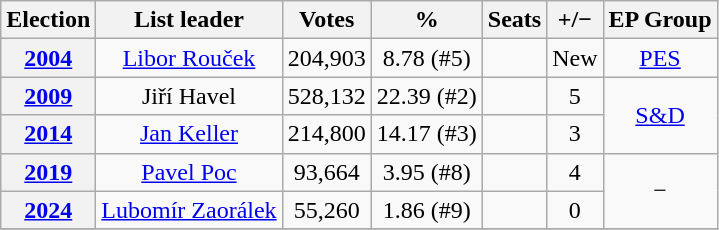<table class="wikitable" style=text-align:center;font-size:100%;">
<tr>
<th>Election</th>
<th>List leader</th>
<th>Votes</th>
<th>%</th>
<th>Seats</th>
<th>+/−</th>
<th>EP Group</th>
</tr>
<tr>
<th><a href='#'>2004</a></th>
<td><a href='#'>Libor Rouček</a></td>
<td>204,903</td>
<td>8.78 (#5)</td>
<td></td>
<td>New</td>
<td><a href='#'>PES</a></td>
</tr>
<tr>
<th><a href='#'>2009</a></th>
<td>Jiří Havel</td>
<td>528,132</td>
<td>22.39 (#2)</td>
<td></td>
<td> 5</td>
<td rowspan=2><a href='#'>S&D</a></td>
</tr>
<tr>
<th><a href='#'>2014</a></th>
<td><a href='#'>Jan Keller</a></td>
<td>214,800</td>
<td>14.17 (#3)</td>
<td></td>
<td> 3</td>
</tr>
<tr>
<th><a href='#'>2019</a></th>
<td><a href='#'>Pavel Poc</a></td>
<td>93,664</td>
<td>3.95 (#8)</td>
<td></td>
<td> 4</td>
<td rowspan=2>−</td>
</tr>
<tr>
<th><a href='#'>2024</a></th>
<td><a href='#'>Lubomír Zaorálek</a></td>
<td>55,260</td>
<td>1.86 (#9)</td>
<td></td>
<td> 0</td>
</tr>
<tr>
</tr>
</table>
